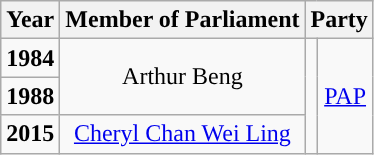<table class="wikitable" align="center" style="text-align:center">
<tr>
<th>Year</th>
<th>Member of Parliament</th>
<th colspan="2">Party</th>
</tr>
<tr>
<td><strong>1984</strong></td>
<td rowspan="2">Arthur Beng</td>
<td rowspan="4"></td>
<td rowspan="3"><a href='#'>PAP</a></td>
</tr>
<tr>
<td><strong>1988</strong></td>
</tr>
<tr>
<td><strong>2015</strong></td>
<td><a href='#'>Cheryl Chan Wei Ling</a></td>
</tr>
</table>
